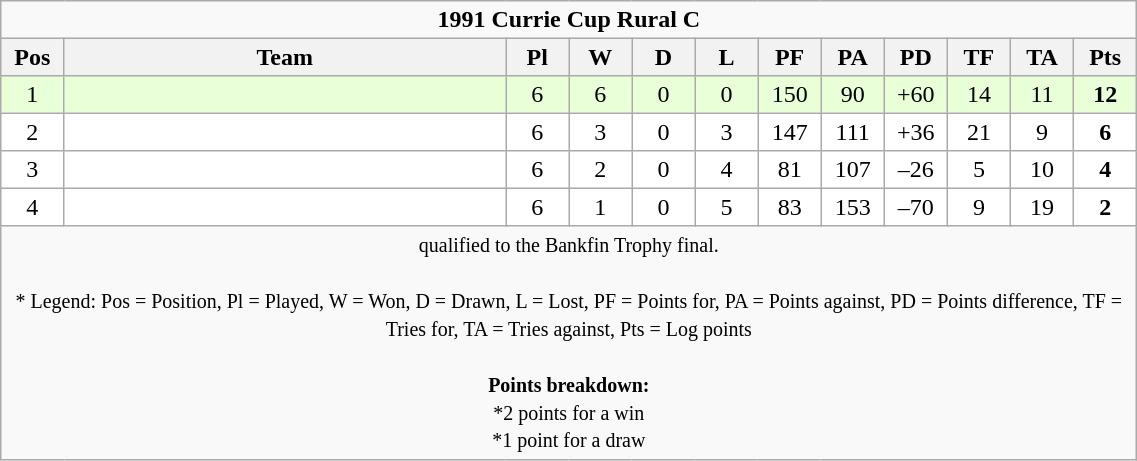<table class="wikitable" style="text-align:center; line-height:110%; font-size:100%; width:60%;">
<tr>
<td colspan="12" cellpadding="0" cellspacing="0"><strong>1991 Currie Cup Rural C</strong></td>
</tr>
<tr>
<th style="width:5%;">Pos</th>
<th style="width:35%;">Team</th>
<th style="width:5%;">Pl</th>
<th style="width:5%;">W</th>
<th style="width:5%;">D</th>
<th style="width:5%;">L</th>
<th style="width:5%;">PF</th>
<th style="width:5%;">PA</th>
<th style="width:5%;">PD</th>
<th style="width:5%;">TF</th>
<th style="width:5%;">TA</th>
<th style="width:5%;">Pts<br></th>
</tr>
<tr bgcolor=#E8FFD8 align=center>
<td>1</td>
<td align=left></td>
<td>6</td>
<td>6</td>
<td>0</td>
<td>0</td>
<td>150</td>
<td>90</td>
<td>+60</td>
<td>14</td>
<td>11</td>
<td><strong>12</strong></td>
</tr>
<tr bgcolor=#FFFFFF align=center>
<td>2</td>
<td align=left></td>
<td>6</td>
<td>3</td>
<td>0</td>
<td>3</td>
<td>147</td>
<td>111</td>
<td>+36</td>
<td>21</td>
<td>9</td>
<td><strong>6</strong></td>
</tr>
<tr bgcolor=#FFFFFF align=center>
<td>3</td>
<td align=left></td>
<td>6</td>
<td>2</td>
<td>0</td>
<td>4</td>
<td>81</td>
<td>107</td>
<td>–26</td>
<td>5</td>
<td>10</td>
<td><strong>4</strong></td>
</tr>
<tr bgcolor=#FFFFFF align=center>
<td>4</td>
<td align=left></td>
<td>6</td>
<td>1</td>
<td>0</td>
<td>5</td>
<td>83</td>
<td>153</td>
<td>–70</td>
<td>9</td>
<td>19</td>
<td><strong>2</strong></td>
</tr>
<tr>
<td colspan="12" style="border:0px"><small> qualified to the Bankfin Trophy final.<br><br>* Legend: Pos = Position, Pl = Played, W = Won, D = Drawn, L = Lost, PF = Points for, PA = Points against, PD = Points difference, TF = Tries for, TA = Tries against, Pts = Log points<br><br><strong>Points breakdown:</strong><br>*2 points for a win<br>*1 point for a draw</small></td>
</tr>
</table>
